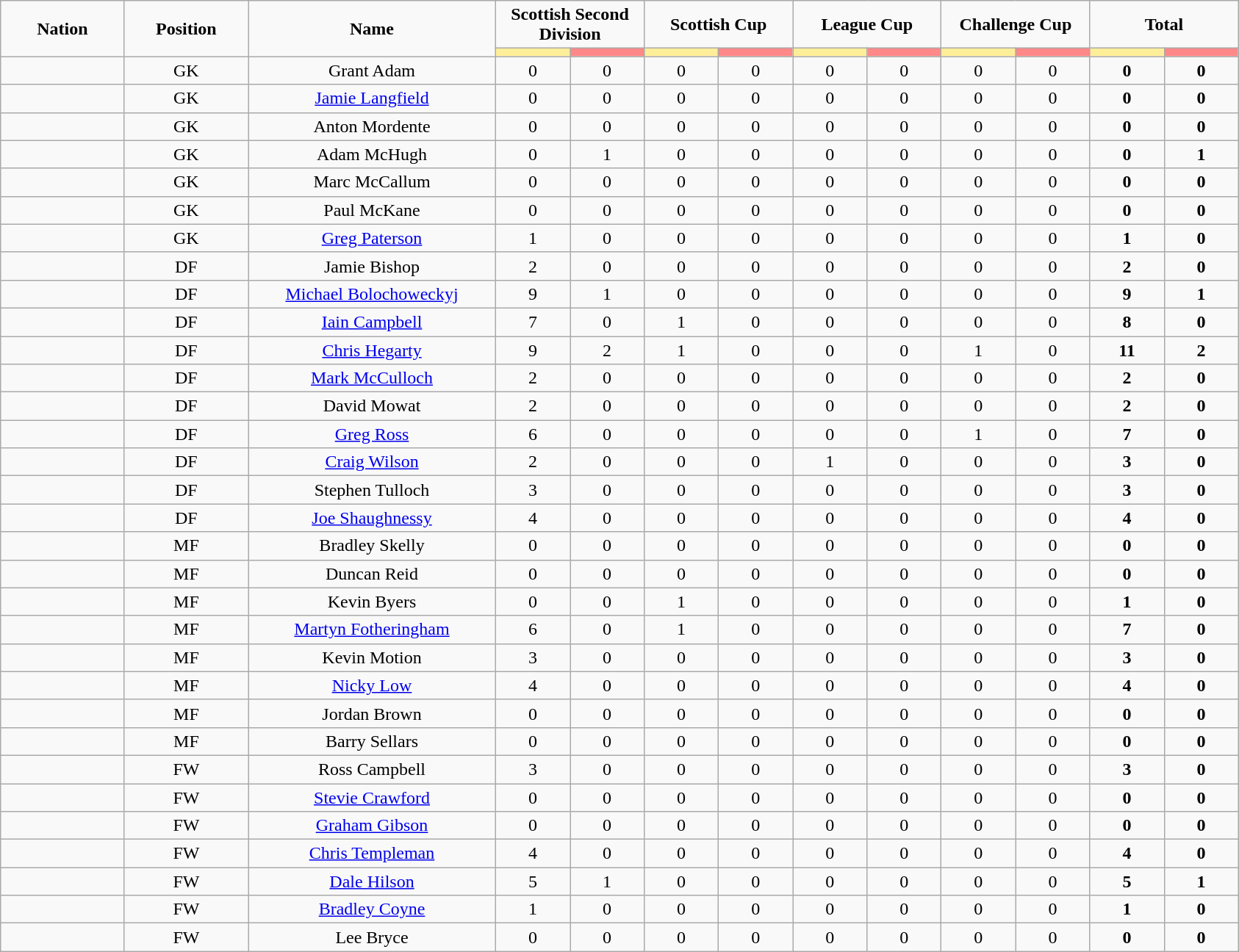<table class="wikitable" style="text-align:center;">
<tr style="text-align:center;">
<td rowspan="2"  style="width:10%; "><strong>Nation</strong></td>
<td rowspan="2"  style="width:10%; "><strong>Position</strong></td>
<td rowspan="2"  style="width:20%; "><strong>Name</strong></td>
<td colspan="2"><strong>Scottish Second Division</strong></td>
<td colspan="2"><strong>Scottish Cup</strong></td>
<td colspan="2"><strong>League Cup</strong></td>
<td colspan="2"><strong>Challenge Cup</strong></td>
<td colspan="2"><strong>Total </strong></td>
</tr>
<tr>
<th style="width:60px; background:#fe9;"></th>
<th style="width:60px; background:#ff8888;"></th>
<th style="width:60px; background:#fe9;"></th>
<th style="width:60px; background:#ff8888;"></th>
<th style="width:60px; background:#fe9;"></th>
<th style="width:60px; background:#ff8888;"></th>
<th style="width:60px; background:#fe9;"></th>
<th style="width:60px; background:#ff8888;"></th>
<th style="width:60px; background:#fe9;"></th>
<th style="width:60px; background:#ff8888;"></th>
</tr>
<tr>
<td></td>
<td>GK</td>
<td>Grant Adam</td>
<td>0</td>
<td>0</td>
<td>0</td>
<td>0</td>
<td>0</td>
<td>0</td>
<td>0</td>
<td>0</td>
<td><strong>0</strong></td>
<td><strong>0</strong></td>
</tr>
<tr>
<td></td>
<td>GK</td>
<td><a href='#'>Jamie Langfield</a></td>
<td>0</td>
<td>0</td>
<td>0</td>
<td>0</td>
<td>0</td>
<td>0</td>
<td>0</td>
<td>0</td>
<td><strong>0</strong></td>
<td><strong>0</strong></td>
</tr>
<tr>
<td></td>
<td>GK</td>
<td>Anton Mordente</td>
<td>0</td>
<td>0</td>
<td>0</td>
<td>0</td>
<td>0</td>
<td>0</td>
<td>0</td>
<td>0</td>
<td><strong>0</strong></td>
<td><strong>0</strong></td>
</tr>
<tr>
<td></td>
<td>GK</td>
<td>Adam McHugh</td>
<td>0</td>
<td>1</td>
<td>0</td>
<td>0</td>
<td>0</td>
<td>0</td>
<td>0</td>
<td>0</td>
<td><strong>0</strong></td>
<td><strong>1</strong></td>
</tr>
<tr>
<td></td>
<td>GK</td>
<td>Marc McCallum</td>
<td>0</td>
<td>0</td>
<td>0</td>
<td>0</td>
<td>0</td>
<td>0</td>
<td>0</td>
<td>0</td>
<td><strong>0</strong></td>
<td><strong>0</strong></td>
</tr>
<tr>
<td></td>
<td>GK</td>
<td>Paul McKane</td>
<td>0</td>
<td>0</td>
<td>0</td>
<td>0</td>
<td>0</td>
<td>0</td>
<td>0</td>
<td>0</td>
<td><strong>0</strong></td>
<td><strong>0</strong></td>
</tr>
<tr>
<td></td>
<td>GK</td>
<td><a href='#'>Greg Paterson</a></td>
<td>1</td>
<td>0</td>
<td>0</td>
<td>0</td>
<td>0</td>
<td>0</td>
<td>0</td>
<td>0</td>
<td><strong>1</strong></td>
<td><strong>0</strong></td>
</tr>
<tr>
<td></td>
<td>DF</td>
<td>Jamie Bishop</td>
<td>2</td>
<td>0</td>
<td>0</td>
<td>0</td>
<td>0</td>
<td>0</td>
<td>0</td>
<td>0</td>
<td><strong>2</strong></td>
<td><strong>0</strong></td>
</tr>
<tr>
<td></td>
<td>DF</td>
<td><a href='#'>Michael Bolochoweckyj</a></td>
<td>9</td>
<td>1</td>
<td>0</td>
<td>0</td>
<td>0</td>
<td>0</td>
<td>0</td>
<td>0</td>
<td><strong>9</strong></td>
<td><strong>1</strong></td>
</tr>
<tr>
<td></td>
<td>DF</td>
<td><a href='#'>Iain Campbell</a></td>
<td>7</td>
<td>0</td>
<td>1</td>
<td>0</td>
<td>0</td>
<td>0</td>
<td>0</td>
<td>0</td>
<td><strong>8</strong></td>
<td><strong>0</strong></td>
</tr>
<tr>
<td></td>
<td>DF</td>
<td><a href='#'>Chris Hegarty</a></td>
<td>9</td>
<td>2</td>
<td>1</td>
<td>0</td>
<td>0</td>
<td>0</td>
<td>1</td>
<td>0</td>
<td><strong>11</strong></td>
<td><strong>2</strong></td>
</tr>
<tr>
<td></td>
<td>DF</td>
<td><a href='#'>Mark McCulloch</a></td>
<td>2</td>
<td>0</td>
<td>0</td>
<td>0</td>
<td>0</td>
<td>0</td>
<td>0</td>
<td>0</td>
<td><strong>2</strong></td>
<td><strong>0</strong></td>
</tr>
<tr>
<td></td>
<td>DF</td>
<td>David Mowat</td>
<td>2</td>
<td>0</td>
<td>0</td>
<td>0</td>
<td>0</td>
<td>0</td>
<td>0</td>
<td>0</td>
<td><strong>2</strong></td>
<td><strong>0</strong></td>
</tr>
<tr>
<td></td>
<td>DF</td>
<td><a href='#'>Greg Ross</a></td>
<td>6</td>
<td>0</td>
<td>0</td>
<td>0</td>
<td>0</td>
<td>0</td>
<td>1</td>
<td>0</td>
<td><strong>7</strong></td>
<td><strong>0</strong></td>
</tr>
<tr>
<td></td>
<td>DF</td>
<td><a href='#'>Craig Wilson</a></td>
<td>2</td>
<td>0</td>
<td>0</td>
<td>0</td>
<td>1</td>
<td>0</td>
<td>0</td>
<td>0</td>
<td><strong>3</strong></td>
<td><strong>0</strong></td>
</tr>
<tr>
<td></td>
<td>DF</td>
<td>Stephen Tulloch</td>
<td>3</td>
<td>0</td>
<td>0</td>
<td>0</td>
<td>0</td>
<td>0</td>
<td>0</td>
<td>0</td>
<td><strong>3</strong></td>
<td><strong>0</strong></td>
</tr>
<tr>
<td></td>
<td>DF</td>
<td><a href='#'>Joe Shaughnessy</a></td>
<td>4</td>
<td>0</td>
<td>0</td>
<td>0</td>
<td>0</td>
<td>0</td>
<td>0</td>
<td>0</td>
<td><strong>4</strong></td>
<td><strong>0</strong></td>
</tr>
<tr>
<td></td>
<td>MF</td>
<td>Bradley Skelly</td>
<td>0</td>
<td>0</td>
<td>0</td>
<td>0</td>
<td>0</td>
<td>0</td>
<td>0</td>
<td>0</td>
<td><strong>0</strong></td>
<td><strong>0</strong></td>
</tr>
<tr>
<td></td>
<td>MF</td>
<td>Duncan Reid</td>
<td>0</td>
<td>0</td>
<td>0</td>
<td>0</td>
<td>0</td>
<td>0</td>
<td>0</td>
<td>0</td>
<td><strong>0</strong></td>
<td><strong>0</strong></td>
</tr>
<tr>
<td></td>
<td>MF</td>
<td>Kevin Byers</td>
<td>0</td>
<td>0</td>
<td>1</td>
<td>0</td>
<td>0</td>
<td>0</td>
<td>0</td>
<td>0</td>
<td><strong>1</strong></td>
<td><strong>0</strong></td>
</tr>
<tr>
<td></td>
<td>MF</td>
<td><a href='#'>Martyn Fotheringham</a></td>
<td>6</td>
<td>0</td>
<td>1</td>
<td>0</td>
<td>0</td>
<td>0</td>
<td>0</td>
<td>0</td>
<td><strong>7</strong></td>
<td><strong>0</strong></td>
</tr>
<tr>
<td></td>
<td>MF</td>
<td>Kevin Motion</td>
<td>3</td>
<td>0</td>
<td>0</td>
<td>0</td>
<td>0</td>
<td>0</td>
<td>0</td>
<td>0</td>
<td><strong>3</strong></td>
<td><strong>0</strong></td>
</tr>
<tr>
<td></td>
<td>MF</td>
<td><a href='#'>Nicky Low</a></td>
<td>4</td>
<td>0</td>
<td>0</td>
<td>0</td>
<td>0</td>
<td>0</td>
<td>0</td>
<td>0</td>
<td><strong>4</strong></td>
<td><strong>0</strong></td>
</tr>
<tr>
<td></td>
<td>MF</td>
<td>Jordan Brown</td>
<td>0</td>
<td>0</td>
<td>0</td>
<td>0</td>
<td>0</td>
<td>0</td>
<td>0</td>
<td>0</td>
<td><strong>0</strong></td>
<td><strong>0</strong></td>
</tr>
<tr>
<td></td>
<td>MF</td>
<td>Barry Sellars</td>
<td>0</td>
<td>0</td>
<td>0</td>
<td>0</td>
<td>0</td>
<td>0</td>
<td>0</td>
<td>0</td>
<td><strong>0</strong></td>
<td><strong>0</strong></td>
</tr>
<tr>
<td></td>
<td>FW</td>
<td>Ross Campbell</td>
<td>3</td>
<td>0</td>
<td>0</td>
<td>0</td>
<td>0</td>
<td>0</td>
<td>0</td>
<td>0</td>
<td><strong>3</strong></td>
<td><strong>0</strong></td>
</tr>
<tr>
<td></td>
<td>FW</td>
<td><a href='#'>Stevie Crawford</a></td>
<td>0</td>
<td>0</td>
<td>0</td>
<td>0</td>
<td>0</td>
<td>0</td>
<td>0</td>
<td>0</td>
<td><strong>0</strong></td>
<td><strong>0</strong></td>
</tr>
<tr>
<td></td>
<td>FW</td>
<td><a href='#'>Graham Gibson</a></td>
<td>0</td>
<td>0</td>
<td>0</td>
<td>0</td>
<td>0</td>
<td>0</td>
<td>0</td>
<td>0</td>
<td><strong>0</strong></td>
<td><strong>0</strong></td>
</tr>
<tr>
<td></td>
<td>FW</td>
<td><a href='#'>Chris Templeman</a></td>
<td>4</td>
<td>0</td>
<td>0</td>
<td>0</td>
<td>0</td>
<td>0</td>
<td>0</td>
<td>0</td>
<td><strong>4</strong></td>
<td><strong>0</strong></td>
</tr>
<tr>
<td></td>
<td>FW</td>
<td><a href='#'>Dale Hilson</a></td>
<td>5</td>
<td>1</td>
<td>0</td>
<td>0</td>
<td>0</td>
<td>0</td>
<td>0</td>
<td>0</td>
<td><strong>5</strong></td>
<td><strong>1</strong></td>
</tr>
<tr>
<td></td>
<td>FW</td>
<td><a href='#'>Bradley Coyne</a></td>
<td>1</td>
<td>0</td>
<td>0</td>
<td>0</td>
<td>0</td>
<td>0</td>
<td>0</td>
<td>0</td>
<td><strong>1</strong></td>
<td><strong>0</strong></td>
</tr>
<tr>
<td></td>
<td>FW</td>
<td>Lee Bryce</td>
<td>0</td>
<td>0</td>
<td>0</td>
<td>0</td>
<td>0</td>
<td>0</td>
<td>0</td>
<td>0</td>
<td><strong>0</strong></td>
<td><strong>0</strong></td>
</tr>
</table>
